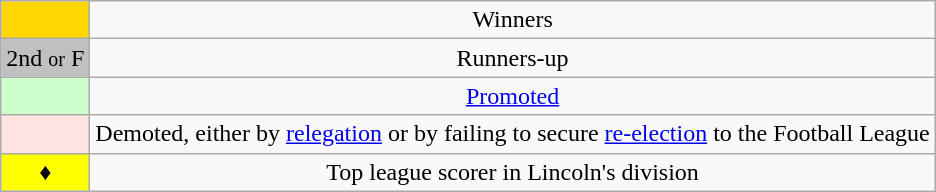<table class="wikitable" style=text-align:center>
<tr>
<td style=background:gold></td>
<td>Winners</td>
</tr>
<tr>
<td style=background:silver>2nd <small>or</small> F</td>
<td>Runners-up</td>
</tr>
<tr>
<td style=background:#cfc></td>
<td><a href='#'>Promoted</a></td>
</tr>
<tr>
<td style=background:MistyRose></td>
<td>Demoted, either by <a href='#'>relegation</a> or by failing to secure <a href='#'>re-election</a> to the Football League</td>
</tr>
<tr>
<td style=background:yellow>♦</td>
<td>Top league scorer in Lincoln's division</td>
</tr>
</table>
